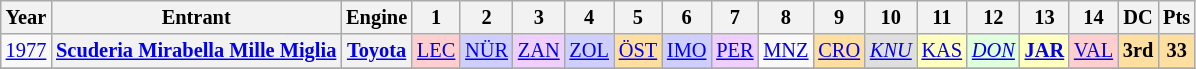<table class="wikitable" style="text-align:center; font-size:85%">
<tr>
<th>Year</th>
<th>Entrant</th>
<th>Engine</th>
<th>1</th>
<th>2</th>
<th>3</th>
<th>4</th>
<th>5</th>
<th>6</th>
<th>7</th>
<th>8</th>
<th>9</th>
<th>10</th>
<th>11</th>
<th>12</th>
<th>13</th>
<th>14</th>
<th>DC</th>
<th>Pts</th>
</tr>
<tr>
<td><a href='#'>1977</a></td>
<th nowrap><a href='#'>Scuderia Mirabella Mille Miglia</a></th>
<th><a href='#'>Toyota</a></th>
<td style="background:#FFCFCF;"><a href='#'>LEC</a><br></td>
<td style="background:#CFCFFF;"><a href='#'>NÜR</a><br></td>
<td style="background:#EFCFFF;"><a href='#'>ZAN</a><br></td>
<td style="background:#CFCFFF;"><a href='#'>ZOL</a><br></td>
<td style="background:#FFDF9F;"><a href='#'>ÖST</a><br></td>
<td style="background:#CFCFFF;"><a href='#'>IMO</a><br></td>
<td style="background:#EFCFFF;"><a href='#'>PER</a><br></td>
<td><a href='#'>MNZ</a><br></td>
<td style="background:#FFDF9F;"><a href='#'>CRO</a><br></td>
<td style="background:#DFDFDF;"><em><a href='#'>KNU</a></em><br></td>
<td style="background:#FFFFBF;"><a href='#'>KAS</a><br></td>
<td style="background:#DFFFDF;"><em><a href='#'>DON</a></em><br></td>
<td style="background:#FFFFBF;"><strong><a href='#'>JAR</a></strong><br></td>
<td style="background:#FFCFCF;"><a href='#'>VAL</a><br></td>
<td style="background:#FFDF9F;"><strong>3rd</strong></td>
<td style="background:#FFDF9F;"><strong>33</strong></td>
</tr>
<tr>
</tr>
</table>
